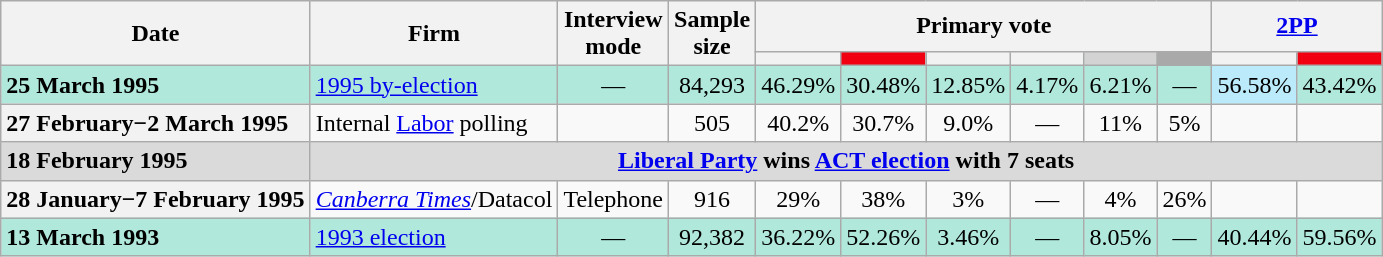<table class="nowrap wikitable sortable tpl-blanktable" style=text-align:center;font-size:100%>
<tr>
<th rowspan=2>Date</th>
<th rowspan=2>Firm</th>
<th rowspan=2 class=unsortable>Interview<br>mode</th>
<th rowspan=2 class=unsortable>Sample<br>size</th>
<th colspan="6">Primary vote</th>
<th colspan="2"><a href='#'>2PP</a></th>
</tr>
<tr style=background:#b0e9db>
<th class="unsortable" style=background:></th>
<th class="unsortable" style="background:#F00011"></th>
<th class="unsortable" style=background:></th>
<th class="unsortable" style=background:></th>
<th class=unsortable style=background:lightgray></th>
<th class=unsortable style=background:darkgrey></th>
<th class="unsortable" style=background:></th>
<th class="unsortable" style="background:#F00011"></th>
</tr>
<tr style=background:#b0e9db>
<td style=text-align:left><strong>25 March 1995</strong></td>
<td style=text-align:left><a href='#'>1995 by-election</a></td>
<td>—</td>
<td>84,293</td>
<td>46.29%</td>
<td>30.48%</td>
<td>12.85%</td>
<td>4.17%</td>
<td>6.21%</td>
<td>—</td>
<td style=background:#bbeafa>56.58%</td>
<td>43.42%</td>
</tr>
<tr>
<th style=text-align:left>27 February−2 March 1995</th>
<td style=text-align:left>Internal <a href='#'>Labor</a> polling</td>
<td></td>
<td>505</td>
<td>40.2%</td>
<td>30.7%</td>
<td>9.0%</td>
<td>—</td>
<td>11%</td>
<td>5%</td>
<td></td>
<td></td>
</tr>
<tr style=background:#DADADA;font-weight:bold>
<td style=text-align:left data-sort-value=13-April-2024>18 February 1995</td>
<td colspan=12><a href='#'>Liberal Party</a> wins <a href='#'>ACT election</a> with 7 seats</td>
</tr>
<tr>
<th style=text-align:left>28 January−7 February 1995</th>
<td style=text-align:left><em><a href='#'>Canberra Times</a></em>/Datacol</td>
<td>Telephone</td>
<td>916</td>
<td>29%</td>
<td>38%</td>
<td>3%</td>
<td>—</td>
<td>4%</td>
<td>26%</td>
<td></td>
<td></td>
</tr>
<tr style=background:#b0e9db>
<td style=text-align:left><strong>13 March 1993</strong></td>
<td style=text-align:left><a href='#'>1993 election</a></td>
<td>—</td>
<td>92,382</td>
<td>36.22%</td>
<td>52.26%</td>
<td>3.46%</td>
<td>—</td>
<td>8.05%</td>
<td>—</td>
<td>40.44%</td>
<td>59.56%</td>
</tr>
</table>
